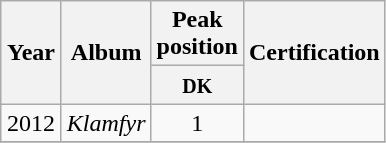<table class="wikitable">
<tr>
<th width="33" rowspan="2" style="text-align:center;">Year</th>
<th rowspan="2">Album</th>
<th colspan="1">Peak <br>position</th>
<th rowspan="2">Certification</th>
</tr>
<tr>
<th align="center"><small>DK<br></small></th>
</tr>
<tr>
<td align="center">2012</td>
<td><em>Klamfyr</em></td>
<td align="center">1</td>
<td></td>
</tr>
<tr>
</tr>
</table>
